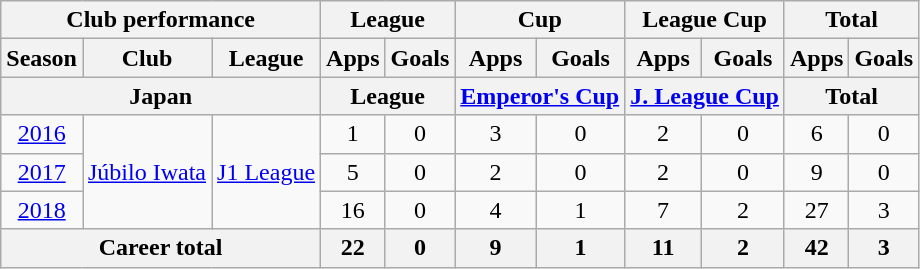<table class="wikitable" style="text-align:center">
<tr>
<th colspan=3>Club performance</th>
<th colspan=2>League</th>
<th colspan=2>Cup</th>
<th colspan=2>League Cup</th>
<th colspan=2>Total</th>
</tr>
<tr>
<th>Season</th>
<th>Club</th>
<th>League</th>
<th>Apps</th>
<th>Goals</th>
<th>Apps</th>
<th>Goals</th>
<th>Apps</th>
<th>Goals</th>
<th>Apps</th>
<th>Goals</th>
</tr>
<tr>
<th colspan=3>Japan</th>
<th colspan=2>League</th>
<th colspan=2><a href='#'>Emperor's Cup</a></th>
<th colspan=2><a href='#'>J. League Cup</a></th>
<th colspan=2>Total</th>
</tr>
<tr>
<td><a href='#'>2016</a></td>
<td rowspan="3"><a href='#'>Júbilo Iwata</a></td>
<td rowspan="3"><a href='#'>J1 League</a></td>
<td>1</td>
<td>0</td>
<td>3</td>
<td>0</td>
<td>2</td>
<td>0</td>
<td>6</td>
<td>0</td>
</tr>
<tr>
<td><a href='#'>2017</a></td>
<td>5</td>
<td>0</td>
<td>2</td>
<td>0</td>
<td>2</td>
<td>0</td>
<td>9</td>
<td>0</td>
</tr>
<tr>
<td><a href='#'>2018</a></td>
<td>16</td>
<td>0</td>
<td>4</td>
<td>1</td>
<td>7</td>
<td>2</td>
<td>27</td>
<td>3</td>
</tr>
<tr>
<th colspan=3>Career total</th>
<th>22</th>
<th>0</th>
<th>9</th>
<th>1</th>
<th>11</th>
<th>2</th>
<th>42</th>
<th>3</th>
</tr>
</table>
